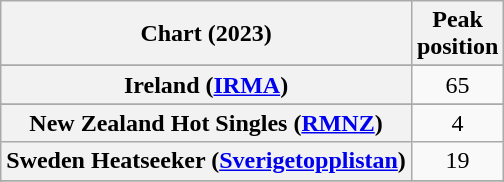<table class="wikitable sortable plainrowheaders" style="text-align:center">
<tr>
<th scope="col">Chart (2023)</th>
<th scope="col">Peak<br>position</th>
</tr>
<tr>
</tr>
<tr>
</tr>
<tr>
</tr>
<tr>
</tr>
<tr>
</tr>
<tr>
</tr>
<tr>
<th scope="row">Ireland (<a href='#'>IRMA</a>)</th>
<td>65</td>
</tr>
<tr>
</tr>
<tr>
<th scope="row">New Zealand Hot Singles (<a href='#'>RMNZ</a>)</th>
<td>4</td>
</tr>
<tr>
<th scope="row">Sweden Heatseeker (<a href='#'>Sverigetopplistan</a>)</th>
<td>19</td>
</tr>
<tr>
</tr>
<tr>
</tr>
<tr>
</tr>
<tr>
</tr>
<tr>
</tr>
</table>
